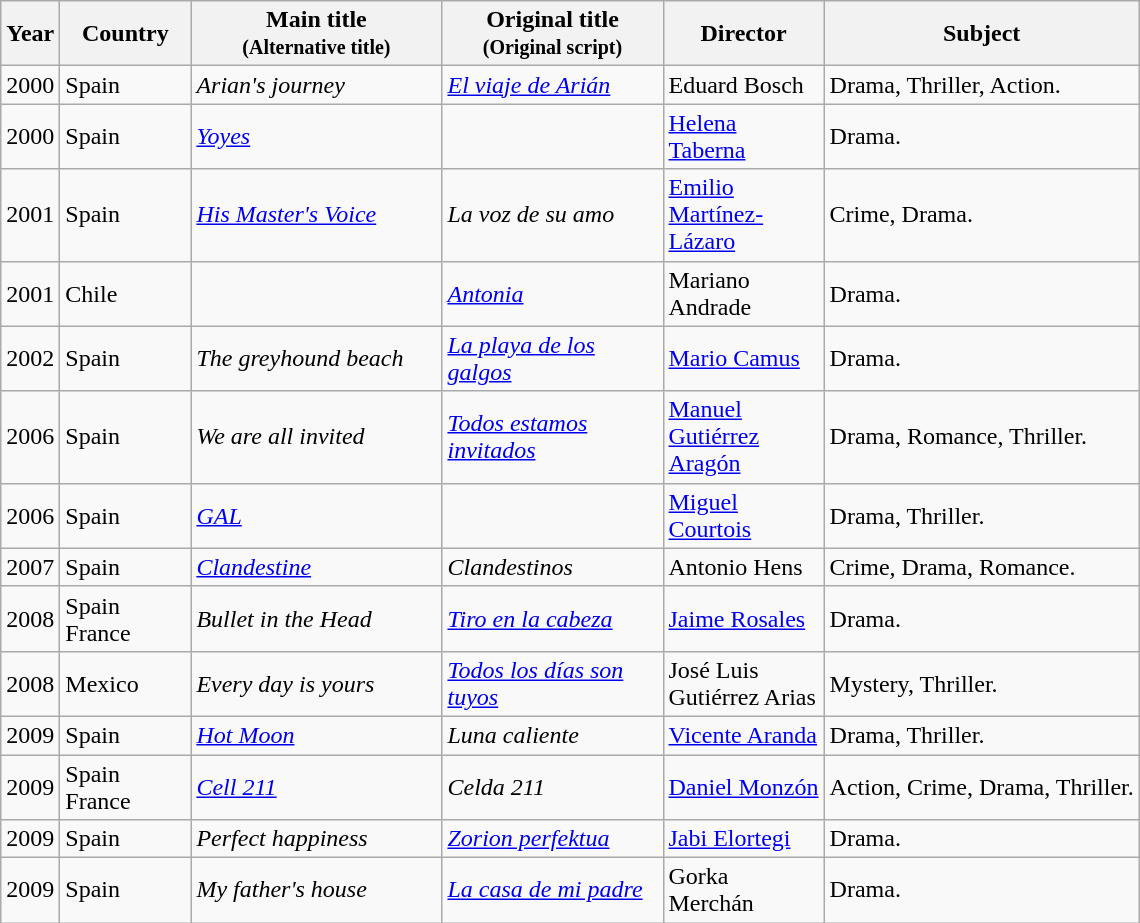<table class="wikitable sortable">
<tr>
<th>Year</th>
<th width= 80>Country</th>
<th class="unsortable" style="width:160px;">Main title<br><small>(Alternative title)</small></th>
<th class="unsortable" style="width:140px;">Original title<br><small>(Original script)</small></th>
<th width=100>Director</th>
<th class="unsortable">Subject</th>
</tr>
<tr>
<td>2000</td>
<td>Spain</td>
<td><em>Arian's journey</em></td>
<td><em><a href='#'>El viaje de Arián</a></em></td>
<td>Eduard Bosch</td>
<td>Drama, Thriller, Action.</td>
</tr>
<tr>
<td>2000</td>
<td>Spain</td>
<td><em><a href='#'>Yoyes</a></em></td>
<td></td>
<td><a href='#'>Helena Taberna</a></td>
<td>Drama.</td>
</tr>
<tr>
<td>2001</td>
<td>Spain</td>
<td><em><a href='#'>His Master's Voice</a></em></td>
<td><em>La voz de su amo</em></td>
<td><a href='#'>Emilio Martínez-Lázaro</a></td>
<td>Crime, Drama.</td>
</tr>
<tr>
<td>2001</td>
<td>Chile</td>
<td></td>
<td><em><a href='#'>Antonia</a></em></td>
<td>Mariano Andrade</td>
<td>Drama.</td>
</tr>
<tr>
<td>2002</td>
<td>Spain</td>
<td><em>The greyhound beach</em></td>
<td><em><a href='#'>La playa de los galgos</a></em></td>
<td><a href='#'>Mario Camus</a></td>
<td>Drama.</td>
</tr>
<tr>
<td>2006</td>
<td>Spain</td>
<td><em>We are all invited</em></td>
<td><em><a href='#'>Todos estamos invitados</a></em></td>
<td><a href='#'>Manuel Gutiérrez Aragón</a></td>
<td>Drama, Romance, Thriller.</td>
</tr>
<tr>
<td>2006</td>
<td>Spain</td>
<td><em><a href='#'>GAL</a></em></td>
<td></td>
<td><a href='#'>Miguel Courtois</a></td>
<td>Drama, Thriller.</td>
</tr>
<tr>
<td>2007</td>
<td>Spain</td>
<td><em><a href='#'>Clandestine</a></em></td>
<td><em>Clandestinos</em></td>
<td>Antonio Hens</td>
<td>Crime, Drama, Romance.</td>
</tr>
<tr>
<td>2008</td>
<td>Spain<br>France</td>
<td><em>Bullet in the Head</em></td>
<td><em><a href='#'>Tiro en la cabeza</a></em></td>
<td><a href='#'>Jaime Rosales</a></td>
<td>Drama.</td>
</tr>
<tr>
<td>2008</td>
<td>Mexico</td>
<td><em>Every day is yours</em></td>
<td><em><a href='#'>Todos los días son tuyos</a></em></td>
<td>José Luis Gutiérrez Arias</td>
<td>Mystery, Thriller.</td>
</tr>
<tr>
<td>2009</td>
<td>Spain</td>
<td><em><a href='#'>Hot Moon</a></em></td>
<td><em>Luna caliente</em></td>
<td><a href='#'>Vicente Aranda</a></td>
<td>Drama, Thriller.</td>
</tr>
<tr>
<td>2009</td>
<td>Spain<br>France</td>
<td><em><a href='#'>Cell 211</a></em></td>
<td><em>Celda 211</em></td>
<td><a href='#'>Daniel Monzón</a></td>
<td>Action, Crime, Drama, Thriller.</td>
</tr>
<tr>
<td>2009</td>
<td>Spain</td>
<td><em>Perfect happiness</em></td>
<td><em><a href='#'>Zorion perfektua</a></em></td>
<td><a href='#'>Jabi Elortegi</a></td>
<td>Drama.</td>
</tr>
<tr>
<td>2009</td>
<td>Spain</td>
<td><em>My father's house</em></td>
<td><em><a href='#'>La casa de mi padre</a></em></td>
<td>Gorka Merchán</td>
<td>Drama.</td>
</tr>
</table>
